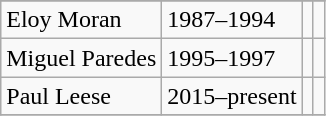<table class="wikitable" border="1">
<tr align="center">
</tr>
<tr>
<td>Eloy Moran</td>
<td>1987–1994</td>
<td></td>
<td></td>
</tr>
<tr>
<td>Miguel Paredes</td>
<td>1995–1997</td>
<td></td>
<td></td>
</tr>
<tr>
<td>Paul Leese</td>
<td>2015–present</td>
<td></td>
<td></td>
</tr>
<tr>
</tr>
</table>
